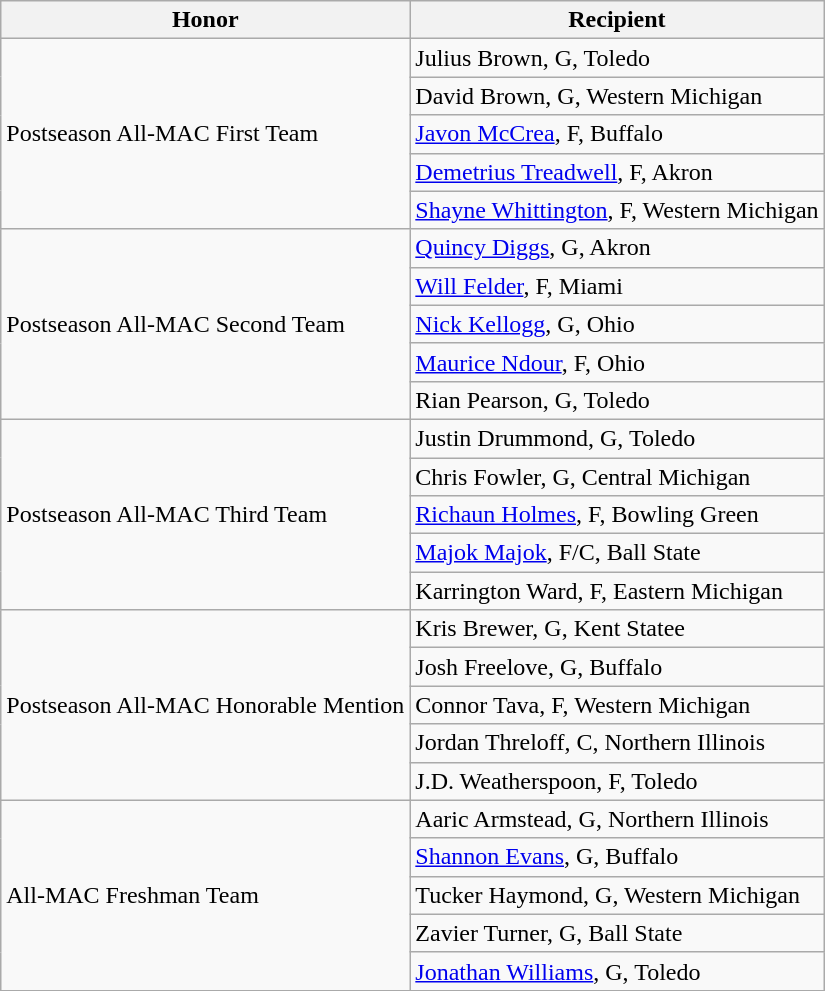<table class="wikitable" border="1">
<tr>
<th>Honor</th>
<th>Recipient</th>
</tr>
<tr>
<td rowspan=5 valign=middle>Postseason All-MAC First Team</td>
<td>Julius Brown, G, Toledo</td>
</tr>
<tr>
<td>David Brown, G, Western Michigan</td>
</tr>
<tr>
<td><a href='#'>Javon McCrea</a>, F, Buffalo</td>
</tr>
<tr>
<td><a href='#'>Demetrius Treadwell</a>, F, Akron</td>
</tr>
<tr>
<td><a href='#'>Shayne Whittington</a>, F, Western Michigan</td>
</tr>
<tr>
<td rowspan=5 valign=middle>Postseason All-MAC Second Team</td>
<td><a href='#'>Quincy Diggs</a>, G, Akron</td>
</tr>
<tr>
<td><a href='#'>Will Felder</a>, F, Miami</td>
</tr>
<tr>
<td><a href='#'>Nick Kellogg</a>, G, Ohio</td>
</tr>
<tr>
<td><a href='#'>Maurice Ndour</a>, F, Ohio</td>
</tr>
<tr>
<td>Rian Pearson, G, Toledo</td>
</tr>
<tr>
<td rowspan=5 valign=middle>Postseason All-MAC Third Team</td>
<td>Justin Drummond, G, Toledo</td>
</tr>
<tr>
<td>Chris Fowler, G, Central Michigan</td>
</tr>
<tr>
<td><a href='#'>Richaun Holmes</a>, F, Bowling Green</td>
</tr>
<tr>
<td><a href='#'>Majok Majok</a>, F/C, Ball State</td>
</tr>
<tr>
<td>Karrington Ward, F, Eastern Michigan</td>
</tr>
<tr>
<td rowspan=5 valign=middle>Postseason All-MAC Honorable Mention</td>
<td>Kris Brewer, G, Kent Statee</td>
</tr>
<tr>
<td>Josh Freelove, G, Buffalo</td>
</tr>
<tr>
<td>Connor Tava, F, Western Michigan</td>
</tr>
<tr>
<td>Jordan Threloff, C, Northern Illinois</td>
</tr>
<tr>
<td>J.D. Weatherspoon, F, Toledo</td>
</tr>
<tr>
<td rowspan=5 valign=middle>All-MAC Freshman Team</td>
<td>Aaric Armstead, G, Northern Illinois</td>
</tr>
<tr>
<td><a href='#'>Shannon Evans</a>, G, Buffalo</td>
</tr>
<tr>
<td>Tucker Haymond, G, Western Michigan</td>
</tr>
<tr>
<td>Zavier Turner, G, Ball State</td>
</tr>
<tr>
<td><a href='#'>Jonathan Williams</a>, G, Toledo</td>
</tr>
<tr>
</tr>
</table>
